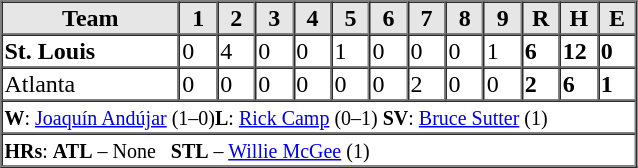<table border=1 cellspacing=0 width=425 style="margin-left:3em" style="text-align:center">
<tr bgcolor="#e6e6e6">
<th width=28%>Team</th>
<th width=6%>1</th>
<th width=6%>2</th>
<th width=6%>3</th>
<th width=6%>4</th>
<th width=6%>5</th>
<th width=6%>6</th>
<th width=6%>7</th>
<th width=6%>8</th>
<th width=6%>9</th>
<th width=6%>R</th>
<th width=6%>H</th>
<th width=6%>E</th>
</tr>
<tr>
<td align="left"><strong>St. Louis</strong></td>
<td>0</td>
<td>4</td>
<td>0</td>
<td>0</td>
<td>1</td>
<td>0</td>
<td>0</td>
<td>0</td>
<td>1</td>
<td><strong>6</strong></td>
<td><strong>12</strong></td>
<td><strong>0</strong></td>
</tr>
<tr>
<td align="left">Atlanta</td>
<td>0</td>
<td>0</td>
<td>0</td>
<td>0</td>
<td>0</td>
<td>0</td>
<td>2</td>
<td>0</td>
<td>0</td>
<td><strong>2</strong></td>
<td><strong>6</strong></td>
<td><strong>1</strong></td>
</tr>
<tr>
<td align="left" colspan=13><small><strong>W</strong>: <a href='#'>Joaquín Andújar</a> (1–0)<strong>L</strong>: <a href='#'>Rick Camp</a> (0–1) <strong>SV</strong>: <a href='#'>Bruce Sutter</a> (1)</small></td>
</tr>
<tr>
<td align="left" colspan=13><small><strong>HRs</strong>: <strong>ATL</strong> – None   <strong>STL</strong> – <a href='#'>Willie McGee</a> (1)</small></td>
</tr>
</table>
